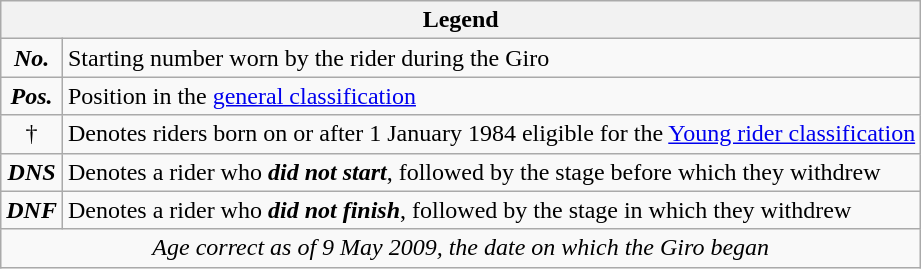<table class="wikitable">
<tr>
<th colspan=2>Legend</th>
</tr>
<tr>
<td align=center><strong><em>No.</em></strong></td>
<td>Starting number worn by the rider during the Giro</td>
</tr>
<tr>
<td align=center><strong><em>Pos.</em></strong></td>
<td>Position in the <a href='#'>general classification</a></td>
</tr>
<tr>
<td align=center>†</td>
<td>Denotes riders born on or after 1 January 1984 eligible for the <a href='#'>Young rider classification</a></td>
</tr>
<tr>
<td align=center><strong><em>DNS</em></strong></td>
<td>Denotes a rider who <strong><em>did not start</em></strong>, followed by the stage before which they withdrew</td>
</tr>
<tr>
<td align=center><strong><em>DNF</em></strong></td>
<td>Denotes a rider who <strong><em>did not finish</em></strong>, followed by the stage in which they withdrew</td>
</tr>
<tr>
<td align=center colspan=2><em>Age correct as of 9 May 2009, the date on which the Giro began</em></td>
</tr>
</table>
